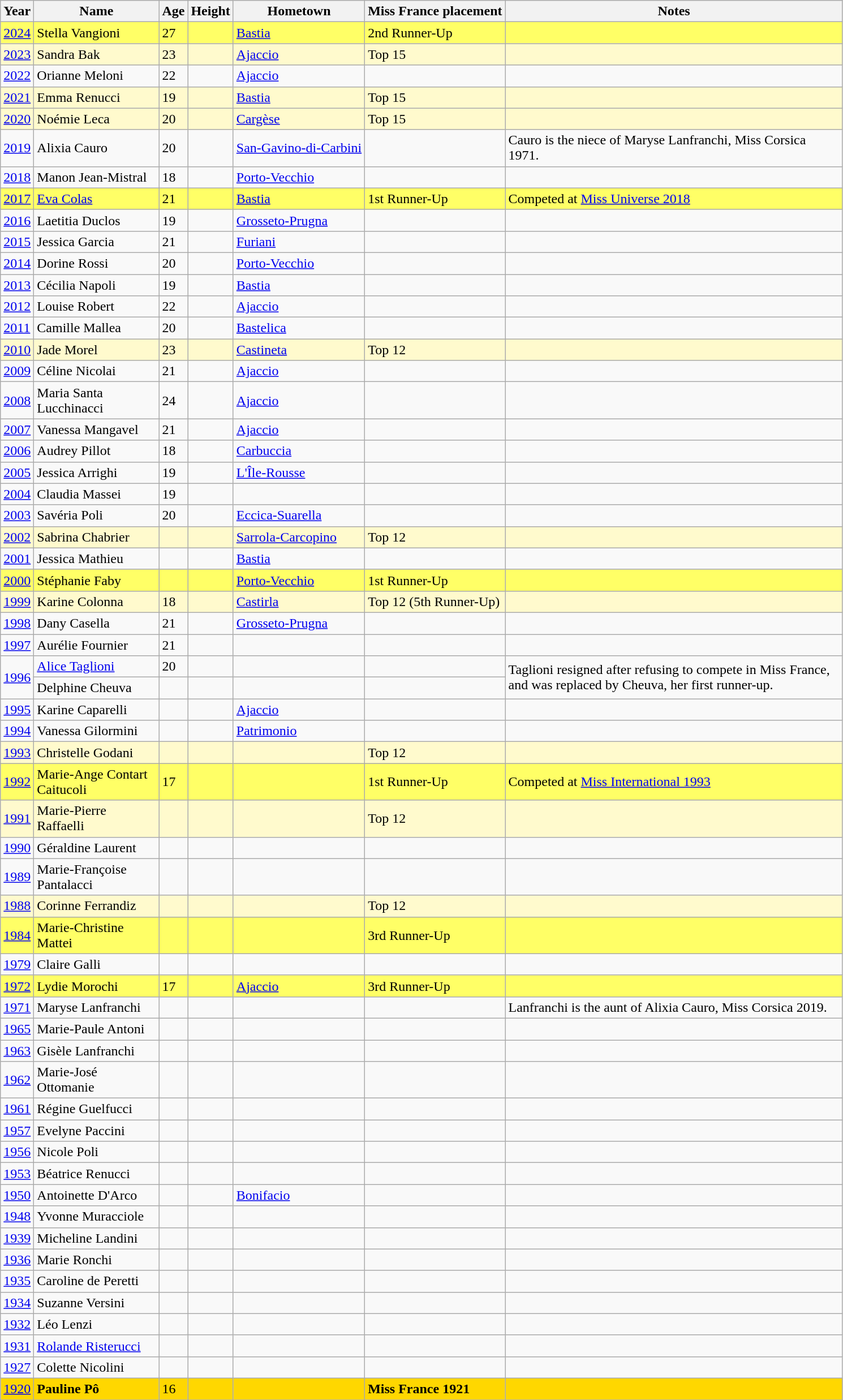<table class="wikitable sortable">
<tr>
<th>Year</th>
<th width=140>Name</th>
<th>Age</th>
<th>Height</th>
<th>Hometown</th>
<th>Miss France placement</th>
<th width=390>Notes</th>
</tr>
<tr bgcolor=#FFFF66>
<td><a href='#'>2024</a></td>
<td>Stella Vangioni</td>
<td>27</td>
<td></td>
<td><a href='#'>Bastia</a></td>
<td>2nd Runner-Up</td>
<td></td>
</tr>
<tr bgcolor=#FFFACD>
<td><a href='#'>2023</a></td>
<td>Sandra Bak</td>
<td>23</td>
<td></td>
<td><a href='#'>Ajaccio</a></td>
<td>Top 15</td>
<td></td>
</tr>
<tr>
<td><a href='#'>2022</a></td>
<td>Orianne Meloni</td>
<td>22</td>
<td></td>
<td><a href='#'>Ajaccio</a></td>
<td></td>
<td></td>
</tr>
<tr bgcolor=#FFFACD>
<td><a href='#'>2021</a></td>
<td>Emma Renucci</td>
<td>19</td>
<td></td>
<td><a href='#'>Bastia</a></td>
<td>Top 15</td>
<td></td>
</tr>
<tr bgcolor=#FFFACD>
<td><a href='#'>2020</a></td>
<td>Noémie Leca</td>
<td>20</td>
<td></td>
<td><a href='#'>Cargèse</a></td>
<td>Top 15</td>
<td></td>
</tr>
<tr>
<td><a href='#'>2019</a></td>
<td>Alixia Cauro</td>
<td>20</td>
<td></td>
<td><a href='#'>San-Gavino-di-Carbini</a></td>
<td></td>
<td>Cauro is the niece of Maryse Lanfranchi, Miss Corsica 1971.</td>
</tr>
<tr>
<td><a href='#'>2018</a></td>
<td>Manon Jean-Mistral</td>
<td>18</td>
<td></td>
<td><a href='#'>Porto-Vecchio</a></td>
<td></td>
<td></td>
</tr>
<tr bgcolor=#FFFF66>
<td><a href='#'>2017</a></td>
<td><a href='#'>Eva Colas</a></td>
<td>21</td>
<td></td>
<td><a href='#'>Bastia</a></td>
<td>1st Runner-Up</td>
<td>Competed at <a href='#'>Miss Universe 2018</a></td>
</tr>
<tr>
<td><a href='#'>2016</a></td>
<td>Laetitia Duclos</td>
<td>19</td>
<td></td>
<td><a href='#'>Grosseto-Prugna</a></td>
<td></td>
<td></td>
</tr>
<tr>
<td><a href='#'>2015</a></td>
<td>Jessica Garcia</td>
<td>21</td>
<td></td>
<td><a href='#'>Furiani</a></td>
<td></td>
<td></td>
</tr>
<tr>
<td><a href='#'>2014</a></td>
<td>Dorine Rossi</td>
<td>20</td>
<td></td>
<td><a href='#'>Porto-Vecchio</a></td>
<td></td>
<td></td>
</tr>
<tr>
<td><a href='#'>2013</a></td>
<td>Cécilia Napoli</td>
<td>19</td>
<td></td>
<td><a href='#'>Bastia</a></td>
<td></td>
<td></td>
</tr>
<tr>
<td><a href='#'>2012</a></td>
<td>Louise Robert</td>
<td>22</td>
<td></td>
<td><a href='#'>Ajaccio</a></td>
<td></td>
<td></td>
</tr>
<tr>
<td><a href='#'>2011</a></td>
<td>Camille Mallea</td>
<td>20</td>
<td></td>
<td><a href='#'>Bastelica</a></td>
<td></td>
<td></td>
</tr>
<tr bgcolor=#FFFACD>
<td><a href='#'>2010</a></td>
<td>Jade Morel</td>
<td>23</td>
<td></td>
<td><a href='#'>Castineta</a></td>
<td>Top 12</td>
<td></td>
</tr>
<tr>
<td><a href='#'>2009</a></td>
<td>Céline Nicolai</td>
<td>21</td>
<td></td>
<td><a href='#'>Ajaccio</a></td>
<td></td>
<td></td>
</tr>
<tr>
<td><a href='#'>2008</a></td>
<td>Maria Santa Lucchinacci</td>
<td>24</td>
<td></td>
<td><a href='#'>Ajaccio</a></td>
<td></td>
<td></td>
</tr>
<tr>
<td><a href='#'>2007</a></td>
<td>Vanessa Mangavel</td>
<td>21</td>
<td></td>
<td><a href='#'>Ajaccio</a></td>
<td></td>
<td></td>
</tr>
<tr>
<td><a href='#'>2006</a></td>
<td>Audrey Pillot</td>
<td>18</td>
<td></td>
<td><a href='#'>Carbuccia</a></td>
<td></td>
<td></td>
</tr>
<tr>
<td><a href='#'>2005</a></td>
<td>Jessica Arrighi</td>
<td>19</td>
<td></td>
<td><a href='#'>L'Île-Rousse</a></td>
<td></td>
<td></td>
</tr>
<tr>
<td><a href='#'>2004</a></td>
<td>Claudia Massei</td>
<td>19</td>
<td></td>
<td></td>
<td></td>
<td></td>
</tr>
<tr>
<td><a href='#'>2003</a></td>
<td>Savéria Poli</td>
<td>20</td>
<td></td>
<td><a href='#'>Eccica-Suarella</a></td>
<td></td>
<td></td>
</tr>
<tr bgcolor=#FFFACD>
<td><a href='#'>2002</a></td>
<td>Sabrina Chabrier</td>
<td></td>
<td></td>
<td><a href='#'>Sarrola-Carcopino</a></td>
<td>Top 12</td>
<td></td>
</tr>
<tr>
<td><a href='#'>2001</a></td>
<td>Jessica Mathieu</td>
<td></td>
<td></td>
<td><a href='#'>Bastia</a></td>
<td></td>
<td></td>
</tr>
<tr bgcolor=#FFFF66>
<td><a href='#'>2000</a></td>
<td>Stéphanie Faby</td>
<td></td>
<td></td>
<td><a href='#'>Porto-Vecchio</a></td>
<td>1st Runner-Up</td>
<td></td>
</tr>
<tr bgcolor=#FFFACD>
<td><a href='#'>1999</a></td>
<td>Karine Colonna</td>
<td>18</td>
<td></td>
<td><a href='#'>Castirla</a></td>
<td>Top 12 (5th Runner-Up)</td>
<td></td>
</tr>
<tr>
<td><a href='#'>1998</a></td>
<td>Dany Casella</td>
<td>21</td>
<td></td>
<td><a href='#'>Grosseto-Prugna</a></td>
<td></td>
<td></td>
</tr>
<tr>
<td><a href='#'>1997</a></td>
<td>Aurélie Fournier</td>
<td>21</td>
<td></td>
<td></td>
<td></td>
<td></td>
</tr>
<tr>
<td rowspan=2><a href='#'>1996</a></td>
<td><a href='#'>Alice Taglioni</a></td>
<td>20</td>
<td></td>
<td></td>
<td></td>
<td rowspan=2>Taglioni resigned after refusing to compete in Miss France, and was replaced by Cheuva, her first runner-up.</td>
</tr>
<tr>
<td>Delphine Cheuva</td>
<td></td>
<td></td>
<td></td>
<td></td>
</tr>
<tr>
<td><a href='#'>1995</a></td>
<td>Karine Caparelli</td>
<td></td>
<td></td>
<td><a href='#'>Ajaccio</a></td>
<td></td>
<td></td>
</tr>
<tr>
<td><a href='#'>1994</a></td>
<td>Vanessa Gilormini</td>
<td></td>
<td></td>
<td><a href='#'>Patrimonio</a></td>
<td></td>
<td></td>
</tr>
<tr bgcolor=#FFFACD>
<td><a href='#'>1993</a></td>
<td>Christelle Godani</td>
<td></td>
<td></td>
<td></td>
<td>Top 12</td>
<td></td>
</tr>
<tr bgcolor=#FFFF66>
<td><a href='#'>1992</a></td>
<td>Marie-Ange Contart Caitucoli</td>
<td>17</td>
<td></td>
<td></td>
<td>1st Runner-Up</td>
<td>Competed at <a href='#'>Miss International 1993</a></td>
</tr>
<tr bgcolor=#FFFACD>
<td><a href='#'>1991</a></td>
<td>Marie-Pierre Raffaelli</td>
<td></td>
<td></td>
<td></td>
<td>Top 12</td>
<td></td>
</tr>
<tr>
<td><a href='#'>1990</a></td>
<td>Géraldine Laurent</td>
<td></td>
<td></td>
<td></td>
<td></td>
<td></td>
</tr>
<tr>
<td><a href='#'>1989</a></td>
<td>Marie-Françoise Pantalacci</td>
<td></td>
<td></td>
<td></td>
<td></td>
<td></td>
</tr>
<tr bgcolor=#FFFACD>
<td><a href='#'>1988</a></td>
<td>Corinne Ferrandiz</td>
<td></td>
<td></td>
<td></td>
<td>Top 12</td>
<td></td>
</tr>
<tr bgcolor=#FFFF66>
<td><a href='#'>1984</a></td>
<td>Marie-Christine Mattei</td>
<td></td>
<td></td>
<td></td>
<td>3rd Runner-Up</td>
<td></td>
</tr>
<tr>
<td><a href='#'>1979</a></td>
<td>Claire Galli</td>
<td></td>
<td></td>
<td></td>
<td></td>
<td></td>
</tr>
<tr bgcolor=#FFFF66>
<td><a href='#'>1972</a></td>
<td>Lydie Morochi</td>
<td>17</td>
<td></td>
<td><a href='#'>Ajaccio</a></td>
<td>3rd Runner-Up</td>
<td></td>
</tr>
<tr>
<td><a href='#'>1971</a></td>
<td>Maryse Lanfranchi</td>
<td></td>
<td></td>
<td></td>
<td></td>
<td>Lanfranchi is the aunt of Alixia Cauro, Miss Corsica 2019.</td>
</tr>
<tr>
<td><a href='#'>1965</a></td>
<td>Marie-Paule Antoni</td>
<td></td>
<td></td>
<td></td>
<td></td>
<td></td>
</tr>
<tr>
<td><a href='#'>1963</a></td>
<td>Gisèle Lanfranchi</td>
<td></td>
<td></td>
<td></td>
<td></td>
<td></td>
</tr>
<tr>
<td><a href='#'>1962</a></td>
<td>Marie-José Ottomanie</td>
<td></td>
<td></td>
<td></td>
<td></td>
<td></td>
</tr>
<tr>
<td><a href='#'>1961</a></td>
<td>Régine Guelfucci</td>
<td></td>
<td></td>
<td></td>
<td></td>
<td></td>
</tr>
<tr>
<td><a href='#'>1957</a></td>
<td>Evelyne Paccini</td>
<td></td>
<td></td>
<td></td>
<td></td>
<td></td>
</tr>
<tr>
<td><a href='#'>1956</a></td>
<td>Nicole Poli</td>
<td></td>
<td></td>
<td></td>
<td></td>
<td></td>
</tr>
<tr>
<td><a href='#'>1953</a></td>
<td>Béatrice Renucci</td>
<td></td>
<td></td>
<td></td>
<td></td>
<td></td>
</tr>
<tr>
<td><a href='#'>1950</a></td>
<td>Antoinette D'Arco</td>
<td></td>
<td></td>
<td><a href='#'>Bonifacio</a></td>
<td></td>
<td></td>
</tr>
<tr>
<td><a href='#'>1948</a></td>
<td>Yvonne Muracciole</td>
<td></td>
<td></td>
<td></td>
<td></td>
<td></td>
</tr>
<tr>
<td><a href='#'>1939</a></td>
<td>Micheline Landini</td>
<td></td>
<td></td>
<td></td>
<td></td>
<td></td>
</tr>
<tr>
<td><a href='#'>1936</a></td>
<td>Marie Ronchi</td>
<td></td>
<td></td>
<td></td>
<td></td>
<td></td>
</tr>
<tr>
<td><a href='#'>1935</a></td>
<td>Caroline de Peretti</td>
<td></td>
<td></td>
<td></td>
<td></td>
<td></td>
</tr>
<tr>
<td><a href='#'>1934</a></td>
<td>Suzanne Versini</td>
<td></td>
<td></td>
<td></td>
<td></td>
<td></td>
</tr>
<tr>
<td><a href='#'>1932</a></td>
<td>Léo Lenzi</td>
<td></td>
<td></td>
<td></td>
<td></td>
<td></td>
</tr>
<tr>
<td><a href='#'>1931</a></td>
<td><a href='#'>Rolande Risterucci</a></td>
<td></td>
<td></td>
<td></td>
<td></td>
<td></td>
</tr>
<tr>
<td><a href='#'>1927</a></td>
<td>Colette Nicolini</td>
<td></td>
<td></td>
<td></td>
<td></td>
<td></td>
</tr>
<tr bgcolor=gold>
<td><a href='#'>1920</a></td>
<td><strong>Pauline Pô</strong></td>
<td>16</td>
<td></td>
<td></td>
<td><strong>Miss France 1921</strong></td>
<td></td>
</tr>
<tr>
</tr>
</table>
